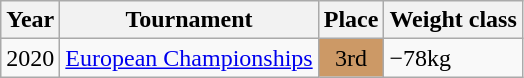<table class="wikitable">
<tr>
<th>Year</th>
<th>Tournament</th>
<th>Place</th>
<th>Weight class</th>
</tr>
<tr>
<td>2020</td>
<td><a href='#'>European Championships</a></td>
<td bgcolor="cc9966" align="center">3rd</td>
<td>−78kg</td>
</tr>
</table>
